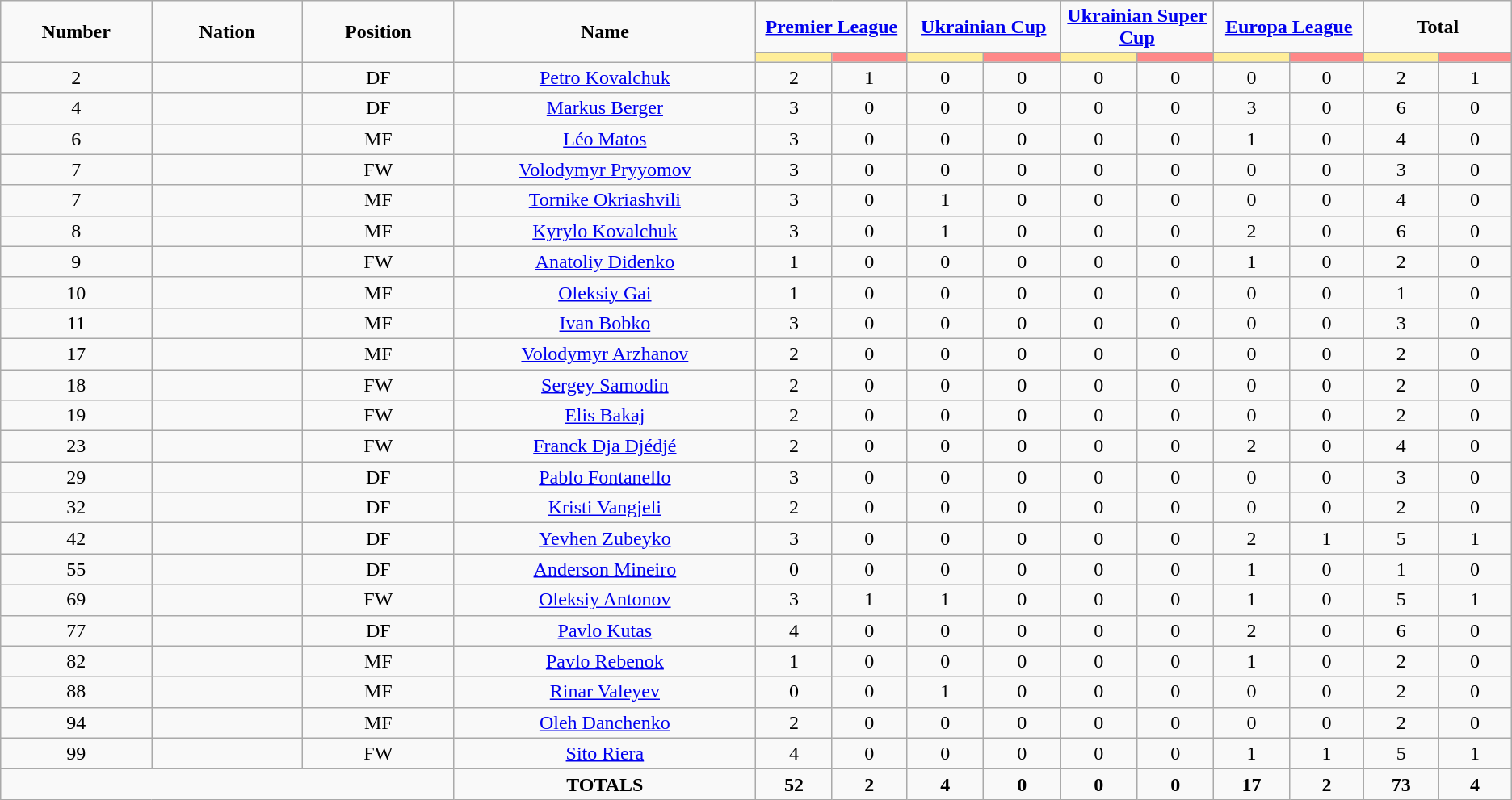<table class="wikitable" style="text-align:center;">
<tr>
<td rowspan=2  style="width:10%; text-align:center;"><strong>Number</strong></td>
<td rowspan=2  style="width:10%; text-align:center;"><strong>Nation</strong></td>
<td rowspan=2  style="width:10%; text-align:center;"><strong>Position</strong></td>
<td rowspan=2  style="width:20%; text-align:center;"><strong>Name</strong></td>
<td colspan=2 style="text-align:center;"><strong><a href='#'>Premier League</a></strong></td>
<td colspan=2 style="text-align:center;"><strong><a href='#'>Ukrainian Cup</a></strong></td>
<td colspan=2 style="text-align:center;"><strong><a href='#'>Ukrainian Super Cup</a></strong></td>
<td colspan=2 style="text-align:center;"><strong><a href='#'>Europa League</a></strong></td>
<td colspan=2 style="text-align:center;"><strong>Total</strong></td>
</tr>
<tr>
<th style="width:60px; background:#fe9;"></th>
<th style="width:60px; background:#ff8888;"></th>
<th style="width:60px; background:#fe9;"></th>
<th style="width:60px; background:#ff8888;"></th>
<th style="width:60px; background:#fe9;"></th>
<th style="width:60px; background:#ff8888;"></th>
<th style="width:60px; background:#fe9;"></th>
<th style="width:60px; background:#ff8888;"></th>
<th style="width:60px; background:#fe9;"></th>
<th style="width:60px; background:#ff8888;"></th>
</tr>
<tr>
<td>2</td>
<td></td>
<td>DF</td>
<td><a href='#'>Petro Kovalchuk</a></td>
<td>2</td>
<td>1</td>
<td>0</td>
<td>0</td>
<td>0</td>
<td>0</td>
<td>0</td>
<td>0</td>
<td>2</td>
<td>1</td>
</tr>
<tr>
<td>4</td>
<td></td>
<td>DF</td>
<td><a href='#'>Markus Berger</a></td>
<td>3</td>
<td>0</td>
<td>0</td>
<td>0</td>
<td>0</td>
<td>0</td>
<td>3</td>
<td>0</td>
<td>6</td>
<td>0</td>
</tr>
<tr>
<td>6</td>
<td></td>
<td>MF</td>
<td><a href='#'>Léo Matos</a></td>
<td>3</td>
<td>0</td>
<td>0</td>
<td>0</td>
<td>0</td>
<td>0</td>
<td>1</td>
<td>0</td>
<td>4</td>
<td>0</td>
</tr>
<tr>
<td>7</td>
<td></td>
<td>FW</td>
<td><a href='#'>Volodymyr Pryyomov</a></td>
<td>3</td>
<td>0</td>
<td>0</td>
<td>0</td>
<td>0</td>
<td>0</td>
<td>0</td>
<td>0</td>
<td>3</td>
<td>0</td>
</tr>
<tr>
<td>7</td>
<td></td>
<td>MF</td>
<td><a href='#'>Tornike Okriashvili</a></td>
<td>3</td>
<td>0</td>
<td>1</td>
<td>0</td>
<td>0</td>
<td>0</td>
<td>0</td>
<td>0</td>
<td>4</td>
<td>0</td>
</tr>
<tr>
<td>8</td>
<td></td>
<td>MF</td>
<td><a href='#'>Kyrylo Kovalchuk</a></td>
<td>3</td>
<td>0</td>
<td>1</td>
<td>0</td>
<td>0</td>
<td>0</td>
<td>2</td>
<td>0</td>
<td>6</td>
<td>0</td>
</tr>
<tr>
<td>9</td>
<td></td>
<td>FW</td>
<td><a href='#'>Anatoliy Didenko</a></td>
<td>1</td>
<td>0</td>
<td>0</td>
<td>0</td>
<td>0</td>
<td>0</td>
<td>1</td>
<td>0</td>
<td>2</td>
<td>0</td>
</tr>
<tr>
<td>10</td>
<td></td>
<td>MF</td>
<td><a href='#'>Oleksiy Gai</a></td>
<td>1</td>
<td>0</td>
<td>0</td>
<td>0</td>
<td>0</td>
<td>0</td>
<td>0</td>
<td>0</td>
<td>1</td>
<td>0</td>
</tr>
<tr>
<td>11</td>
<td></td>
<td>MF</td>
<td><a href='#'>Ivan Bobko</a></td>
<td>3</td>
<td>0</td>
<td>0</td>
<td>0</td>
<td>0</td>
<td>0</td>
<td>0</td>
<td>0</td>
<td>3</td>
<td>0</td>
</tr>
<tr>
<td>17</td>
<td></td>
<td>MF</td>
<td><a href='#'>Volodymyr Arzhanov</a></td>
<td>2</td>
<td>0</td>
<td>0</td>
<td>0</td>
<td>0</td>
<td>0</td>
<td>0</td>
<td>0</td>
<td>2</td>
<td>0</td>
</tr>
<tr>
<td>18</td>
<td></td>
<td>FW</td>
<td><a href='#'>Sergey Samodin</a></td>
<td>2</td>
<td>0</td>
<td>0</td>
<td>0</td>
<td>0</td>
<td>0</td>
<td>0</td>
<td>0</td>
<td>2</td>
<td>0</td>
</tr>
<tr>
<td>19</td>
<td></td>
<td>FW</td>
<td><a href='#'>Elis Bakaj</a></td>
<td>2</td>
<td>0</td>
<td>0</td>
<td>0</td>
<td>0</td>
<td>0</td>
<td>0</td>
<td>0</td>
<td>2</td>
<td>0</td>
</tr>
<tr>
<td>23</td>
<td></td>
<td>FW</td>
<td><a href='#'>Franck Dja Djédjé</a></td>
<td>2</td>
<td>0</td>
<td>0</td>
<td>0</td>
<td>0</td>
<td>0</td>
<td>2</td>
<td>0</td>
<td>4</td>
<td>0</td>
</tr>
<tr>
<td>29</td>
<td></td>
<td>DF</td>
<td><a href='#'>Pablo Fontanello</a></td>
<td>3</td>
<td>0</td>
<td>0</td>
<td>0</td>
<td>0</td>
<td>0</td>
<td>0</td>
<td>0</td>
<td>3</td>
<td>0</td>
</tr>
<tr>
<td>32</td>
<td></td>
<td>DF</td>
<td><a href='#'>Kristi Vangjeli</a></td>
<td>2</td>
<td>0</td>
<td>0</td>
<td>0</td>
<td>0</td>
<td>0</td>
<td>0</td>
<td>0</td>
<td>2</td>
<td>0</td>
</tr>
<tr>
<td>42</td>
<td></td>
<td>DF</td>
<td><a href='#'>Yevhen Zubeyko</a></td>
<td>3</td>
<td>0</td>
<td>0</td>
<td>0</td>
<td>0</td>
<td>0</td>
<td>2</td>
<td>1</td>
<td>5</td>
<td>1</td>
</tr>
<tr>
<td>55</td>
<td></td>
<td>DF</td>
<td><a href='#'>Anderson Mineiro</a></td>
<td>0</td>
<td>0</td>
<td>0</td>
<td>0</td>
<td>0</td>
<td>0</td>
<td>1</td>
<td>0</td>
<td>1</td>
<td>0</td>
</tr>
<tr>
<td>69</td>
<td></td>
<td>FW</td>
<td><a href='#'>Oleksiy Antonov</a></td>
<td>3</td>
<td>1</td>
<td>1</td>
<td>0</td>
<td>0</td>
<td>0</td>
<td>1</td>
<td>0</td>
<td>5</td>
<td>1</td>
</tr>
<tr>
<td>77</td>
<td></td>
<td>DF</td>
<td><a href='#'>Pavlo Kutas</a></td>
<td>4</td>
<td>0</td>
<td>0</td>
<td>0</td>
<td>0</td>
<td>0</td>
<td>2</td>
<td>0</td>
<td>6</td>
<td>0</td>
</tr>
<tr>
<td>82</td>
<td></td>
<td>MF</td>
<td><a href='#'>Pavlo Rebenok</a></td>
<td>1</td>
<td>0</td>
<td>0</td>
<td>0</td>
<td>0</td>
<td>0</td>
<td>1</td>
<td>0</td>
<td>2</td>
<td>0</td>
</tr>
<tr>
<td>88</td>
<td></td>
<td>MF</td>
<td><a href='#'>Rinar Valeyev</a></td>
<td>0</td>
<td>0</td>
<td>1</td>
<td>0</td>
<td>0</td>
<td>0</td>
<td>0</td>
<td>0</td>
<td>2</td>
<td>0</td>
</tr>
<tr>
<td>94</td>
<td></td>
<td>MF</td>
<td><a href='#'>Oleh Danchenko</a></td>
<td>2</td>
<td>0</td>
<td>0</td>
<td>0</td>
<td>0</td>
<td>0</td>
<td>0</td>
<td>0</td>
<td>2</td>
<td>0</td>
</tr>
<tr>
<td>99</td>
<td></td>
<td>FW</td>
<td><a href='#'>Sito Riera</a></td>
<td>4</td>
<td>0</td>
<td>0</td>
<td>0</td>
<td>0</td>
<td>0</td>
<td>1</td>
<td>1</td>
<td>5</td>
<td>1</td>
</tr>
<tr>
<td colspan=3></td>
<td><strong>TOTALS</strong></td>
<td><strong>52</strong></td>
<td><strong>2</strong></td>
<td><strong>4</strong></td>
<td><strong>0</strong></td>
<td><strong>0</strong></td>
<td><strong>0</strong></td>
<td><strong>17</strong></td>
<td><strong>2</strong></td>
<td><strong>73</strong></td>
<td><strong>4</strong></td>
</tr>
</table>
